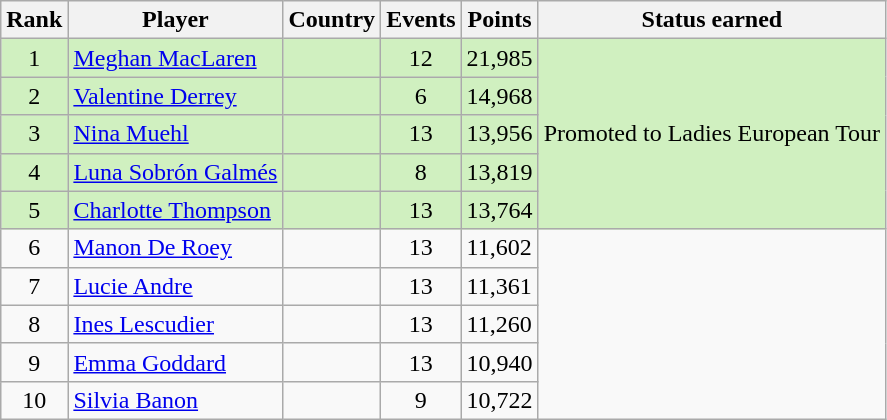<table class="wikitable">
<tr>
<th>Rank</th>
<th>Player</th>
<th>Country</th>
<th>Events</th>
<th>Points</th>
<th>Status earned</th>
</tr>
<tr style="background:#D0F0C0;">
<td align=center>1</td>
<td><a href='#'>Meghan MacLaren</a></td>
<td></td>
<td align=center>12</td>
<td>21,985</td>
<td rowspan=5>Promoted to Ladies European Tour</td>
</tr>
<tr style="background:#D0F0C0;">
<td align=center>2</td>
<td><a href='#'>Valentine Derrey</a></td>
<td></td>
<td align=center>6</td>
<td>14,968</td>
</tr>
<tr style="background:#D0F0C0;">
<td align=center>3</td>
<td><a href='#'>Nina Muehl</a></td>
<td></td>
<td align=center>13</td>
<td>13,956</td>
</tr>
<tr style="background:#D0F0C0;">
<td align=center>4</td>
<td><a href='#'>Luna Sobrón Galmés</a></td>
<td></td>
<td align=center>8</td>
<td>13,819</td>
</tr>
<tr style="background:#D0F0C0;">
<td align=center>5</td>
<td><a href='#'>Charlotte Thompson</a></td>
<td></td>
<td align=center>13</td>
<td>13,764</td>
</tr>
<tr>
<td align=center>6</td>
<td><a href='#'>Manon De Roey</a></td>
<td></td>
<td align=center>13</td>
<td>11,602</td>
<td rowspan=5></td>
</tr>
<tr>
<td align=center>7</td>
<td><a href='#'>Lucie Andre</a></td>
<td></td>
<td align=center>13</td>
<td>11,361</td>
</tr>
<tr>
<td align=center>8</td>
<td><a href='#'>Ines Lescudier</a></td>
<td></td>
<td align=center>13</td>
<td>11,260</td>
</tr>
<tr>
<td align=center>9</td>
<td><a href='#'>Emma Goddard</a></td>
<td></td>
<td align=center>13</td>
<td>10,940</td>
</tr>
<tr>
<td align=center>10</td>
<td><a href='#'>Silvia Banon</a></td>
<td></td>
<td align=center>9</td>
<td>10,722</td>
</tr>
</table>
